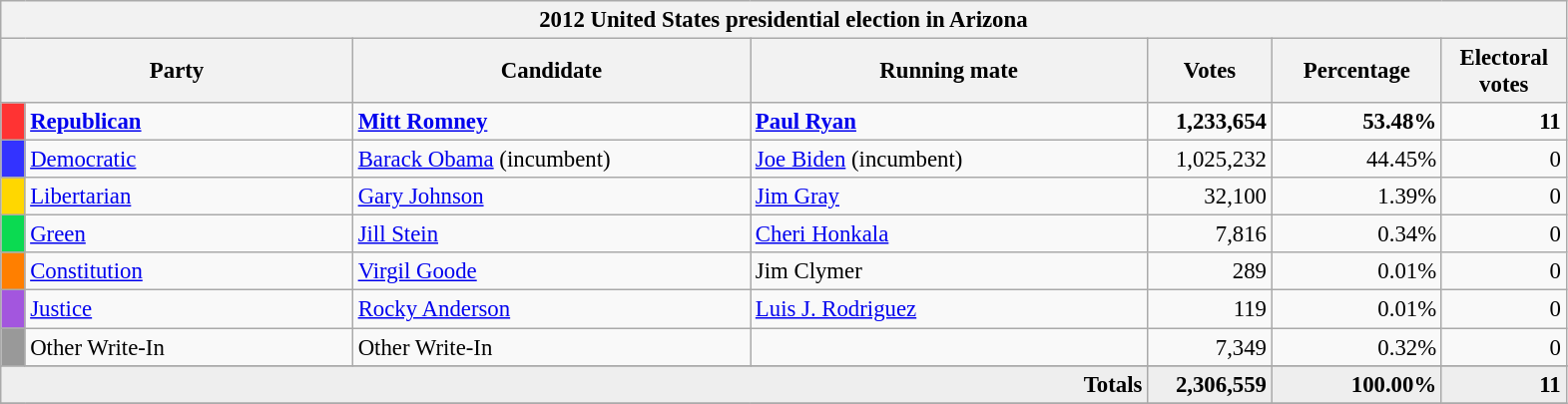<table class="wikitable" style="font-size: 95%;">
<tr>
<th colspan="7">2012 United States presidential election in Arizona</th>
</tr>
<tr>
<th colspan="2" style="width: 15em">Party</th>
<th style="width: 17em">Candidate</th>
<th style="width: 17em">Running mate</th>
<th style="width: 5em">Votes</th>
<th style="width: 7em">Percentage</th>
<th style="width: 5em">Electoral votes</th>
</tr>
<tr>
<th style="background-color:#FF3333; width: 3px"></th>
<td style="width: 130px"><strong><a href='#'>Republican</a></strong></td>
<td><strong><a href='#'>Mitt Romney</a></strong></td>
<td><strong><a href='#'>Paul Ryan</a></strong></td>
<td align="right"><strong>1,233,654</strong></td>
<td align="right"><strong>53.48%</strong></td>
<td align="right"><strong>11</strong></td>
</tr>
<tr>
<th style="background-color:#3333FF; width: 3px"></th>
<td style="width: 130px"><a href='#'>Democratic</a></td>
<td><a href='#'>Barack Obama</a> (incumbent)</td>
<td><a href='#'>Joe Biden</a> (incumbent)</td>
<td align="right">1,025,232</td>
<td align="right">44.45%</td>
<td align="right">0</td>
</tr>
<tr>
<th style="background-color:#FFD700; width: 3px"></th>
<td style="width: 130px"><a href='#'>Libertarian</a></td>
<td><a href='#'>Gary Johnson</a></td>
<td><a href='#'>Jim Gray</a></td>
<td align="right">32,100</td>
<td align="right">1.39%</td>
<td align="right">0</td>
</tr>
<tr>
<th style="background-color:#0BDA51; width: 3px"></th>
<td style="width: 130px"><a href='#'>Green</a></td>
<td><a href='#'>Jill Stein</a></td>
<td><a href='#'>Cheri Honkala</a></td>
<td align="right">7,816</td>
<td align="right">0.34%</td>
<td align="right">0</td>
</tr>
<tr>
<th style="background-color:#FF7F00; width: 3px"></th>
<td style="width: 130px"><a href='#'>Constitution</a></td>
<td><a href='#'>Virgil Goode</a></td>
<td>Jim Clymer</td>
<td align="right">289</td>
<td align="right">0.01%</td>
<td align="right">0</td>
</tr>
<tr>
<th style="background-color:#A356DE; width: 3px"></th>
<td style="width: 130px"><a href='#'>Justice</a></td>
<td><a href='#'>Rocky Anderson</a></td>
<td><a href='#'>Luis J. Rodriguez</a></td>
<td align="right">119</td>
<td align="right">0.01%</td>
<td align="right">0</td>
</tr>
<tr>
<th style="background-color:#999999; width: 3px"></th>
<td style="width: 130px">Other Write-In</td>
<td>Other Write-In</td>
<td></td>
<td align="right">7,349</td>
<td align="right">0.32%</td>
<td align="right">0</td>
</tr>
<tr>
</tr>
<tr bgcolor="#EEEEEE">
<td colspan="4" align="right"><strong>Totals</strong></td>
<td align="right"><strong>2,306,559</strong></td>
<td align="right"><strong>100.00%</strong></td>
<td align="right"><strong>11</strong></td>
</tr>
<tr bgcolor="#EEEEEE">
</tr>
</table>
